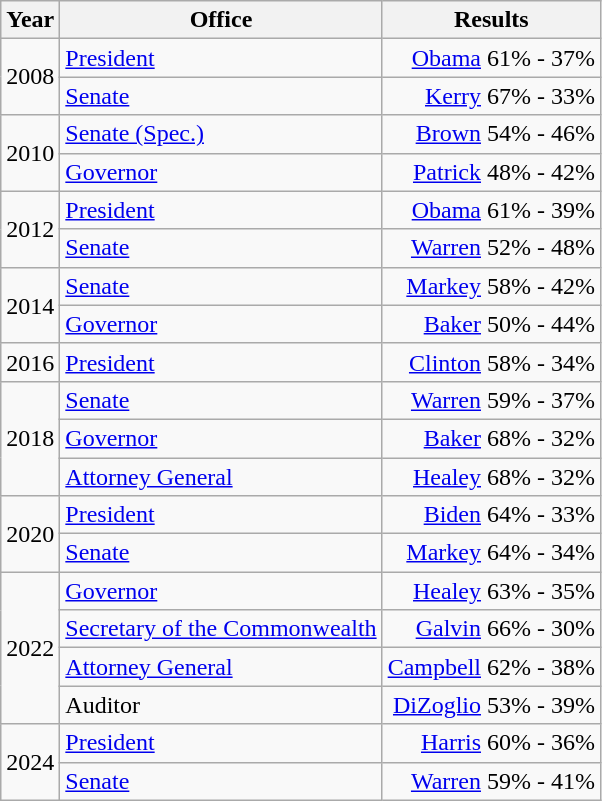<table class=wikitable>
<tr>
<th>Year</th>
<th>Office</th>
<th>Results</th>
</tr>
<tr>
<td rowspan=2>2008</td>
<td><a href='#'>President</a></td>
<td align="right" ><a href='#'>Obama</a> 61% - 37%</td>
</tr>
<tr>
<td><a href='#'>Senate</a></td>
<td align="right" ><a href='#'>Kerry</a> 67% - 33%</td>
</tr>
<tr>
<td rowspan=2>2010</td>
<td><a href='#'>Senate (Spec.)</a></td>
<td align="right" ><a href='#'>Brown</a> 54% - 46%</td>
</tr>
<tr>
<td><a href='#'>Governor</a></td>
<td align="right" ><a href='#'>Patrick</a> 48% - 42%</td>
</tr>
<tr>
<td rowspan=2>2012</td>
<td><a href='#'>President</a></td>
<td align="right" ><a href='#'>Obama</a> 61% - 39%</td>
</tr>
<tr>
<td><a href='#'>Senate</a></td>
<td align="right" ><a href='#'>Warren</a> 52% - 48%</td>
</tr>
<tr>
<td rowspan=2>2014</td>
<td><a href='#'>Senate</a></td>
<td align="right" ><a href='#'>Markey</a> 58% - 42%</td>
</tr>
<tr>
<td><a href='#'>Governor</a></td>
<td align="right" ><a href='#'>Baker</a> 50% - 44%</td>
</tr>
<tr>
<td>2016</td>
<td><a href='#'>President</a></td>
<td align="right" ><a href='#'>Clinton</a> 58% - 34%</td>
</tr>
<tr>
<td rowspan=3>2018</td>
<td><a href='#'>Senate</a></td>
<td align="right" ><a href='#'>Warren</a> 59% - 37%</td>
</tr>
<tr>
<td><a href='#'>Governor</a></td>
<td align="right" ><a href='#'>Baker</a> 68% - 32%</td>
</tr>
<tr>
<td><a href='#'>Attorney General</a></td>
<td align="right" ><a href='#'>Healey</a> 68% - 32%</td>
</tr>
<tr>
<td rowspan=2>2020</td>
<td><a href='#'>President</a></td>
<td align="right" ><a href='#'>Biden</a> 64% - 33%</td>
</tr>
<tr>
<td><a href='#'>Senate</a></td>
<td align="right" ><a href='#'>Markey</a> 64% - 34%</td>
</tr>
<tr>
<td rowspan=4>2022</td>
<td><a href='#'>Governor</a></td>
<td align="right" ><a href='#'>Healey</a> 63% - 35%</td>
</tr>
<tr>
<td><a href='#'>Secretary of the Commonwealth</a></td>
<td align="right" ><a href='#'>Galvin</a> 66% - 30%</td>
</tr>
<tr>
<td><a href='#'>Attorney General</a></td>
<td align="right" ><a href='#'>Campbell</a> 62% - 38%</td>
</tr>
<tr>
<td>Auditor</td>
<td align="right" ><a href='#'>DiZoglio</a> 53% - 39%</td>
</tr>
<tr>
<td rowspan=2>2024</td>
<td><a href='#'>President</a></td>
<td align="right" ><a href='#'>Harris</a> 60% - 36%</td>
</tr>
<tr>
<td><a href='#'>Senate</a></td>
<td align="right" ><a href='#'>Warren</a> 59% - 41%</td>
</tr>
</table>
